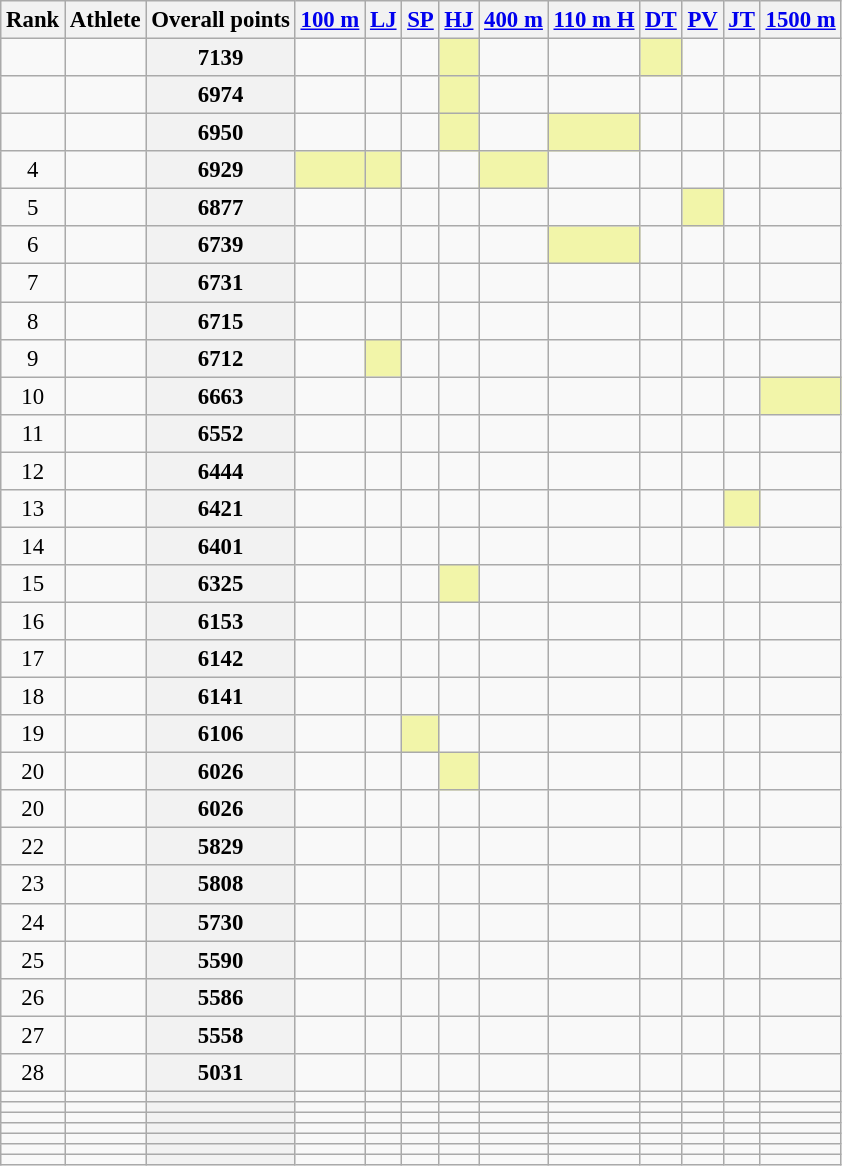<table class="wikitable sortable" style="font-size:95%;">
<tr>
<th>Rank</th>
<th>Athlete</th>
<th>Overall points</th>
<th><a href='#'>100 m</a></th>
<th><a href='#'>LJ</a></th>
<th><a href='#'>SP</a></th>
<th><a href='#'>HJ</a></th>
<th><a href='#'>400 m</a></th>
<th><a href='#'>110 m H</a></th>
<th><a href='#'>DT</a></th>
<th><a href='#'>PV</a></th>
<th><a href='#'>JT</a></th>
<th><a href='#'>1500 m</a></th>
</tr>
<tr>
<td align=center></td>
<td></td>
<th>7139</th>
<td></td>
<td></td>
<td></td>
<td bgcolor=#F2F5A9></td>
<td></td>
<td></td>
<td bgcolor=#F2F5A9></td>
<td></td>
<td></td>
<td></td>
</tr>
<tr>
<td align=center></td>
<td></td>
<th>6974</th>
<td></td>
<td></td>
<td></td>
<td bgcolor=#F2F5A9></td>
<td></td>
<td></td>
<td></td>
<td></td>
<td></td>
<td></td>
</tr>
<tr>
<td align=center></td>
<td></td>
<th>6950</th>
<td></td>
<td></td>
<td></td>
<td bgcolor=#F2F5A9></td>
<td></td>
<td bgcolor=#F2F5A9></td>
<td></td>
<td></td>
<td></td>
<td></td>
</tr>
<tr>
<td align=center>4</td>
<td></td>
<th>6929</th>
<td bgcolor=#F2F5A9></td>
<td bgcolor=#F2F5A9></td>
<td></td>
<td></td>
<td bgcolor=#F2F5A9></td>
<td></td>
<td></td>
<td></td>
<td></td>
<td></td>
</tr>
<tr>
<td align=center>5</td>
<td></td>
<th>6877</th>
<td></td>
<td></td>
<td></td>
<td></td>
<td></td>
<td></td>
<td></td>
<td bgcolor=#F2F5A9></td>
<td></td>
<td></td>
</tr>
<tr>
<td align=center>6</td>
<td></td>
<th>6739</th>
<td></td>
<td></td>
<td></td>
<td></td>
<td></td>
<td bgcolor=#F2F5A9></td>
<td></td>
<td></td>
<td></td>
<td></td>
</tr>
<tr>
<td align=center>7</td>
<td></td>
<th>6731</th>
<td></td>
<td></td>
<td></td>
<td></td>
<td></td>
<td></td>
<td></td>
<td></td>
<td></td>
<td></td>
</tr>
<tr>
<td align=center>8</td>
<td></td>
<th>6715</th>
<td></td>
<td></td>
<td></td>
<td></td>
<td></td>
<td></td>
<td></td>
<td></td>
<td></td>
<td></td>
</tr>
<tr>
<td align=center>9</td>
<td></td>
<th>6712</th>
<td></td>
<td bgcolor=#F2F5A9></td>
<td></td>
<td></td>
<td></td>
<td></td>
<td></td>
<td></td>
<td></td>
<td></td>
</tr>
<tr>
<td align=center>10</td>
<td></td>
<th>6663</th>
<td></td>
<td></td>
<td></td>
<td></td>
<td></td>
<td></td>
<td></td>
<td></td>
<td></td>
<td bgcolor=#F2F5A9></td>
</tr>
<tr>
<td align=center>11</td>
<td></td>
<th>6552</th>
<td></td>
<td></td>
<td></td>
<td></td>
<td></td>
<td></td>
<td></td>
<td></td>
<td></td>
<td></td>
</tr>
<tr>
<td align=center>12</td>
<td></td>
<th>6444</th>
<td></td>
<td></td>
<td></td>
<td></td>
<td></td>
<td></td>
<td></td>
<td></td>
<td></td>
<td></td>
</tr>
<tr>
<td align=center>13</td>
<td></td>
<th>6421</th>
<td></td>
<td></td>
<td></td>
<td></td>
<td></td>
<td></td>
<td></td>
<td></td>
<td bgcolor=#F2F5A9></td>
<td></td>
</tr>
<tr>
<td align=center>14</td>
<td></td>
<th>6401</th>
<td></td>
<td></td>
<td></td>
<td></td>
<td></td>
<td></td>
<td></td>
<td></td>
<td></td>
<td></td>
</tr>
<tr>
<td align=center>15</td>
<td></td>
<th>6325</th>
<td></td>
<td></td>
<td></td>
<td bgcolor=#F2F5A9></td>
<td></td>
<td></td>
<td></td>
<td></td>
<td></td>
<td></td>
</tr>
<tr>
<td align=center>16</td>
<td></td>
<th>6153</th>
<td></td>
<td></td>
<td></td>
<td></td>
<td></td>
<td></td>
<td></td>
<td></td>
<td></td>
<td></td>
</tr>
<tr>
<td align=center>17</td>
<td></td>
<th>6142</th>
<td></td>
<td></td>
<td></td>
<td></td>
<td></td>
<td></td>
<td></td>
<td></td>
<td></td>
<td></td>
</tr>
<tr>
<td align=center>18</td>
<td></td>
<th>6141</th>
<td></td>
<td></td>
<td></td>
<td></td>
<td></td>
<td></td>
<td></td>
<td></td>
<td></td>
<td></td>
</tr>
<tr>
<td align=center>19</td>
<td></td>
<th>6106</th>
<td></td>
<td></td>
<td bgcolor=#F2F5A9></td>
<td></td>
<td></td>
<td></td>
<td></td>
<td></td>
<td></td>
<td></td>
</tr>
<tr>
<td align=center>20</td>
<td></td>
<th>6026</th>
<td></td>
<td></td>
<td></td>
<td bgcolor=#F2F5A9></td>
<td></td>
<td></td>
<td></td>
<td></td>
<td></td>
<td></td>
</tr>
<tr>
<td align=center>20</td>
<td></td>
<th>6026</th>
<td></td>
<td></td>
<td></td>
<td></td>
<td></td>
<td></td>
<td></td>
<td></td>
<td></td>
<td></td>
</tr>
<tr>
<td align=center>22</td>
<td></td>
<th>5829</th>
<td></td>
<td></td>
<td></td>
<td></td>
<td></td>
<td></td>
<td></td>
<td></td>
<td></td>
<td></td>
</tr>
<tr>
<td align=center>23</td>
<td></td>
<th>5808</th>
<td></td>
<td></td>
<td></td>
<td></td>
<td></td>
<td></td>
<td></td>
<td></td>
<td></td>
<td></td>
</tr>
<tr>
<td align=center>24</td>
<td></td>
<th>5730</th>
<td></td>
<td></td>
<td></td>
<td></td>
<td></td>
<td></td>
<td></td>
<td></td>
<td></td>
<td></td>
</tr>
<tr>
<td align=center>25</td>
<td></td>
<th>5590</th>
<td></td>
<td></td>
<td></td>
<td></td>
<td></td>
<td></td>
<td></td>
<td></td>
<td></td>
<td></td>
</tr>
<tr>
<td align=center>26</td>
<td></td>
<th>5586</th>
<td></td>
<td></td>
<td></td>
<td></td>
<td></td>
<td></td>
<td></td>
<td></td>
<td></td>
<td></td>
</tr>
<tr>
<td align=center>27</td>
<td></td>
<th>5558</th>
<td></td>
<td></td>
<td></td>
<td></td>
<td></td>
<td></td>
<td></td>
<td></td>
<td></td>
<td></td>
</tr>
<tr>
<td align=center>28</td>
<td></td>
<th>5031</th>
<td></td>
<td></td>
<td></td>
<td></td>
<td></td>
<td></td>
<td></td>
<td></td>
<td></td>
<td></td>
</tr>
<tr>
<td></td>
<td></td>
<th></th>
<td></td>
<td></td>
<td></td>
<td></td>
<td></td>
<td></td>
<td></td>
<td></td>
<td></td>
<td></td>
</tr>
<tr>
<td></td>
<td></td>
<th></th>
<td></td>
<td></td>
<td></td>
<td></td>
<td></td>
<td></td>
<td></td>
<td></td>
<td></td>
<td></td>
</tr>
<tr>
<td></td>
<td></td>
<th></th>
<td></td>
<td></td>
<td></td>
<td></td>
<td></td>
<td></td>
<td></td>
<td></td>
<td></td>
<td></td>
</tr>
<tr>
<td></td>
<td></td>
<th></th>
<td></td>
<td></td>
<td></td>
<td></td>
<td></td>
<td></td>
<td></td>
<td></td>
<td></td>
<td></td>
</tr>
<tr>
<td></td>
<td></td>
<th></th>
<td></td>
<td></td>
<td></td>
<td></td>
<td></td>
<td></td>
<td></td>
<td></td>
<td></td>
<td></td>
</tr>
<tr>
<td></td>
<td></td>
<th></th>
<td></td>
<td></td>
<td></td>
<td></td>
<td></td>
<td></td>
<td></td>
<td></td>
<td></td>
<td></td>
</tr>
<tr>
<td></td>
<td></td>
<th></th>
<td></td>
<td></td>
<td></td>
<td></td>
<td></td>
<td></td>
<td></td>
<td></td>
<td></td>
<td></td>
</tr>
</table>
